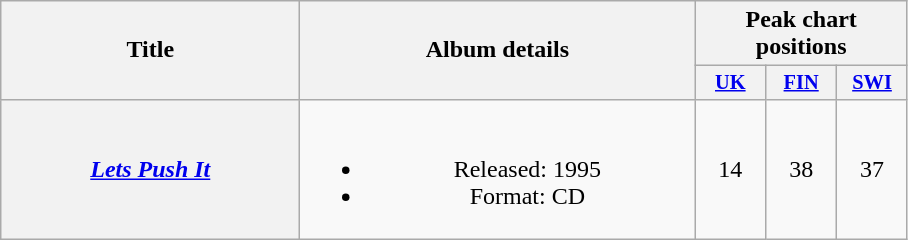<table class="wikitable plainrowheaders" style="text-align:center;" border="1">
<tr>
<th scope="col" rowspan="2" style="width:12em;">Title</th>
<th scope="col" rowspan="2" style="width:16em;">Album details</th>
<th scope="col" colspan="3">Peak chart<br>positions</th>
</tr>
<tr>
<th scope="col" style="width:3em; font-size:85%"><a href='#'>UK</a><br></th>
<th scope="col" style="width:3em; font-size:85%"><a href='#'>FIN</a><br></th>
<th scope="col" style="width:3em; font-size:85%"><a href='#'>SWI</a><br></th>
</tr>
<tr>
<th scope="row"><em><a href='#'>Lets Push It</a></em></th>
<td><br><ul><li>Released: 1995</li><li>Format: CD</li></ul></td>
<td>14</td>
<td>38</td>
<td>37</td>
</tr>
</table>
